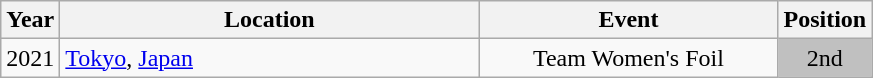<table class="wikitable" style="text-align:center;">
<tr>
<th>Year</th>
<th style="width:17em">Location</th>
<th style="width:12em">Event</th>
<th>Position</th>
</tr>
<tr>
<td>2021</td>
<td rowspan="1" align="left"> <a href='#'>Tokyo</a>, <a href='#'>Japan</a></td>
<td>Team Women's Foil</td>
<td bgcolor="silver">2nd</td>
</tr>
</table>
